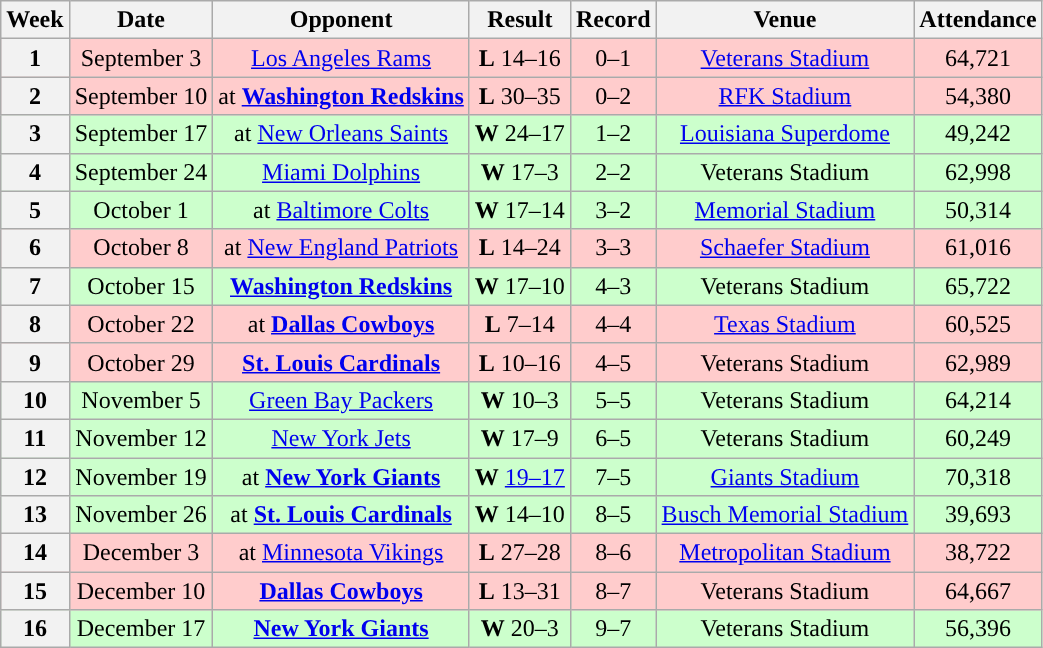<table class="wikitable" style="text-align:center">
<tr>
<th>Week</th>
<th>Date</th>
<th>Opponent</th>
<th>Result</th>
<th>Record</th>
<th>Venue</th>
<th>Attendance</th>
</tr>
<tr style="background:#fcc">
<th>1</th>
<td>September 3</td>
<td><a href='#'>Los Angeles Rams</a></td>
<td><strong>L</strong> 14–16</td>
<td>0–1</td>
<td><a href='#'>Veterans Stadium</a></td>
<td>64,721</td>
</tr>
<tr style="background:#fcc">
<th>2</th>
<td>September 10</td>
<td>at <strong><a href='#'>Washington Redskins</a></strong></td>
<td><strong>L</strong> 30–35</td>
<td>0–2</td>
<td><a href='#'>RFK Stadium</a></td>
<td>54,380</td>
</tr>
<tr style="background:#cfc">
<th>3</th>
<td>September 17</td>
<td>at <a href='#'>New Orleans Saints</a></td>
<td><strong>W</strong> 24–17</td>
<td>1–2</td>
<td><a href='#'>Louisiana Superdome</a></td>
<td>49,242</td>
</tr>
<tr style="background:#cfc">
<th>4</th>
<td>September 24</td>
<td><a href='#'>Miami Dolphins</a></td>
<td><strong>W</strong> 17–3</td>
<td>2–2</td>
<td>Veterans Stadium</td>
<td>62,998</td>
</tr>
<tr style="background:#cfc">
<th>5</th>
<td>October 1</td>
<td>at <a href='#'>Baltimore Colts</a></td>
<td><strong>W</strong> 17–14</td>
<td>3–2</td>
<td><a href='#'>Memorial Stadium</a></td>
<td>50,314</td>
</tr>
<tr style="background:#fcc">
<th>6</th>
<td>October 8</td>
<td>at <a href='#'>New England Patriots</a></td>
<td><strong>L</strong> 14–24</td>
<td>3–3</td>
<td><a href='#'>Schaefer Stadium</a></td>
<td>61,016</td>
</tr>
<tr style="background:#cfc">
<th>7</th>
<td>October 15</td>
<td><strong><a href='#'>Washington Redskins</a></strong></td>
<td><strong>W</strong> 17–10</td>
<td>4–3</td>
<td>Veterans Stadium</td>
<td>65,722</td>
</tr>
<tr style="background:#fcc">
<th>8</th>
<td>October 22</td>
<td>at <strong><a href='#'>Dallas Cowboys</a></strong></td>
<td><strong>L</strong> 7–14</td>
<td>4–4</td>
<td><a href='#'>Texas Stadium</a></td>
<td>60,525</td>
</tr>
<tr style="background:#fcc">
<th>9</th>
<td>October 29</td>
<td><strong><a href='#'>St. Louis Cardinals</a></strong></td>
<td><strong>L</strong> 10–16</td>
<td>4–5</td>
<td>Veterans Stadium</td>
<td>62,989</td>
</tr>
<tr style="background:#cfc">
<th>10</th>
<td>November 5</td>
<td><a href='#'>Green Bay Packers</a></td>
<td><strong>W</strong> 10–3</td>
<td>5–5</td>
<td>Veterans Stadium</td>
<td>64,214</td>
</tr>
<tr style="background:#cfc">
<th>11</th>
<td>November 12</td>
<td><a href='#'>New York Jets</a></td>
<td><strong>W</strong> 17–9</td>
<td>6–5</td>
<td>Veterans Stadium</td>
<td>60,249</td>
</tr>
<tr style="background:#cfc">
<th>12</th>
<td>November 19</td>
<td>at <strong><a href='#'>New York Giants</a></strong></td>
<td><strong>W</strong> <a href='#'>19–17</a></td>
<td>7–5</td>
<td><a href='#'>Giants Stadium</a></td>
<td>70,318</td>
</tr>
<tr style="background:#cfc">
<th>13</th>
<td>November 26</td>
<td>at <strong><a href='#'>St. Louis Cardinals</a></strong></td>
<td><strong>W</strong> 14–10</td>
<td>8–5</td>
<td><a href='#'>Busch Memorial Stadium</a></td>
<td>39,693</td>
</tr>
<tr style="background:#fcc">
<th>14</th>
<td>December 3</td>
<td>at <a href='#'>Minnesota Vikings</a></td>
<td><strong>L</strong> 27–28</td>
<td>8–6</td>
<td><a href='#'>Metropolitan Stadium</a></td>
<td>38,722</td>
</tr>
<tr style="background:#fcc">
<th>15</th>
<td>December 10</td>
<td><strong><a href='#'>Dallas Cowboys</a></strong></td>
<td><strong>L</strong> 13–31</td>
<td>8–7</td>
<td>Veterans Stadium</td>
<td>64,667</td>
</tr>
<tr style="background:#cfc">
<th>16</th>
<td>December 17</td>
<td><strong><a href='#'>New York Giants</a></strong></td>
<td><strong>W</strong> 20–3</td>
<td>9–7</td>
<td>Veterans Stadium</td>
<td>56,396</td>
</tr>
</table>
